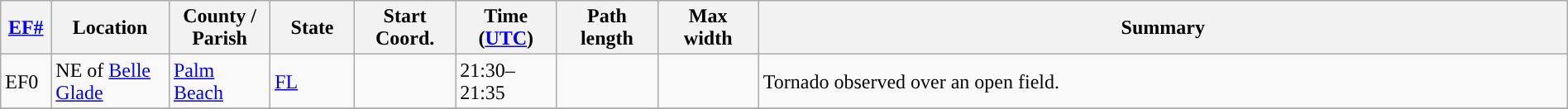<table class="wikitable sortable" style="width:100%;">
<tr>
<th scope="col"  style="width:3%; text-align:center;"><a href='#'>EF#</a></th>
<th scope="col"  style="width:7%; text-align:center;" class="unsortable">Location</th>
<th scope="col"  style="width:6%; text-align:center;" class="unsortable">County / Parish</th>
<th scope="col"  style="width:5%; text-align:center;">State</th>
<th scope="col"  style="width:6%; text-align:center;">Start Coord.</th>
<th scope="col"  style="width:6%; text-align:center;">Time (<a href='#'>UTC</a>)</th>
<th scope="col"  style="width:6%; text-align:center;">Path length</th>
<th scope="col"  style="width:6%; text-align:center;">Max width</th>
<th scope="col" class="unsortable" style="width:48%; text-align:center;">Summary</th>
</tr>
<tr>
<td>EF0</td>
<td>NE of <a href='#'>Belle Glade</a></td>
<td><a href='#'>Palm Beach</a></td>
<td><a href='#'>FL</a></td>
<td></td>
<td>21:30–21:35</td>
<td></td>
<td></td>
<td>Tornado observed over an open field.</td>
</tr>
<tr>
</tr>
</table>
